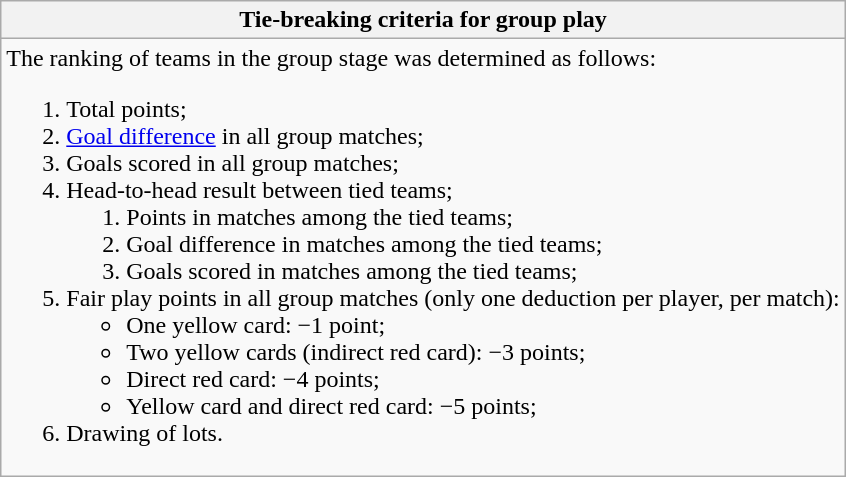<table class="wikitable collapsible collapsed">
<tr>
<th> Tie-breaking criteria for group play</th>
</tr>
<tr>
<td>The ranking of teams in the group stage was determined as follows:<br><ol><li>Total points;</li><li><a href='#'>Goal difference</a> in all group matches;</li><li>Goals scored in all group matches;</li><li>Head-to-head result between tied teams;<ol><li>Points in matches among the tied teams;</li><li>Goal difference in matches among the tied teams;</li><li>Goals scored in matches among the tied teams;</li></ol></li><li>Fair play points in all group matches (only one deduction per player, per match):<ul><li>One yellow card: −1 point;</li><li>Two yellow cards (indirect red card): −3 points;</li><li>Direct red card: −4 points;</li><li>Yellow card and direct red card: −5 points;</li></ul></li><li>Drawing of lots.</li></ol></td>
</tr>
</table>
